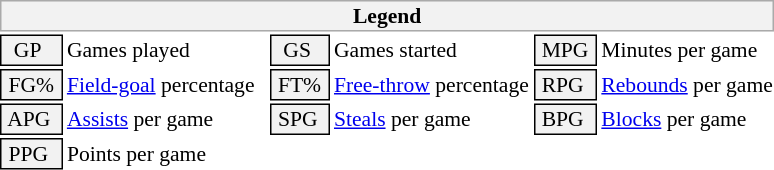<table class="toccolours" style="font-size: 90%; white-space: nowrap;">
<tr>
<th colspan="6" style="background-color: #F2F2F2; border: 1px solid #AAAAAA;">Legend</th>
</tr>
<tr>
<td style="background-color: #F2F2F2; border: 1px solid black;">  GP</td>
<td>Games played</td>
<td style="background-color: #F2F2F2; border: 1px solid black;">  GS</td>
<td>Games started</td>
<td style="background-color: #F2F2F2; border: 1px solid black"> MPG </td>
<td>Minutes per game</td>
</tr>
<tr>
<td style="background-color: #F2F2F2; border: 1px solid black;"> FG% </td>
<td style="padding-right: 8px"><a href='#'>Field-goal</a> percentage</td>
<td style="background-color: #F2F2F2; border: 1px solid black"> FT% </td>
<td><a href='#'>Free-throw</a> percentage</td>
<td style="background-color: #F2F2F2; border: 1px solid black;"> RPG </td>
<td><a href='#'>Rebounds</a> per game</td>
</tr>
<tr>
<td style="background-color: #F2F2F2; border: 1px solid black"> APG </td>
<td><a href='#'>Assists</a> per game</td>
<td style="background-color: #F2F2F2; border: 1px solid black"> SPG </td>
<td><a href='#'>Steals</a> per game</td>
<td style="background-color: #F2F2F2; border: 1px solid black;"> BPG </td>
<td><a href='#'>Blocks</a> per game</td>
</tr>
<tr>
<td style="background-color: #F2F2F2; border: 1px solid black"> PPG </td>
<td>Points per game</td>
</tr>
</table>
